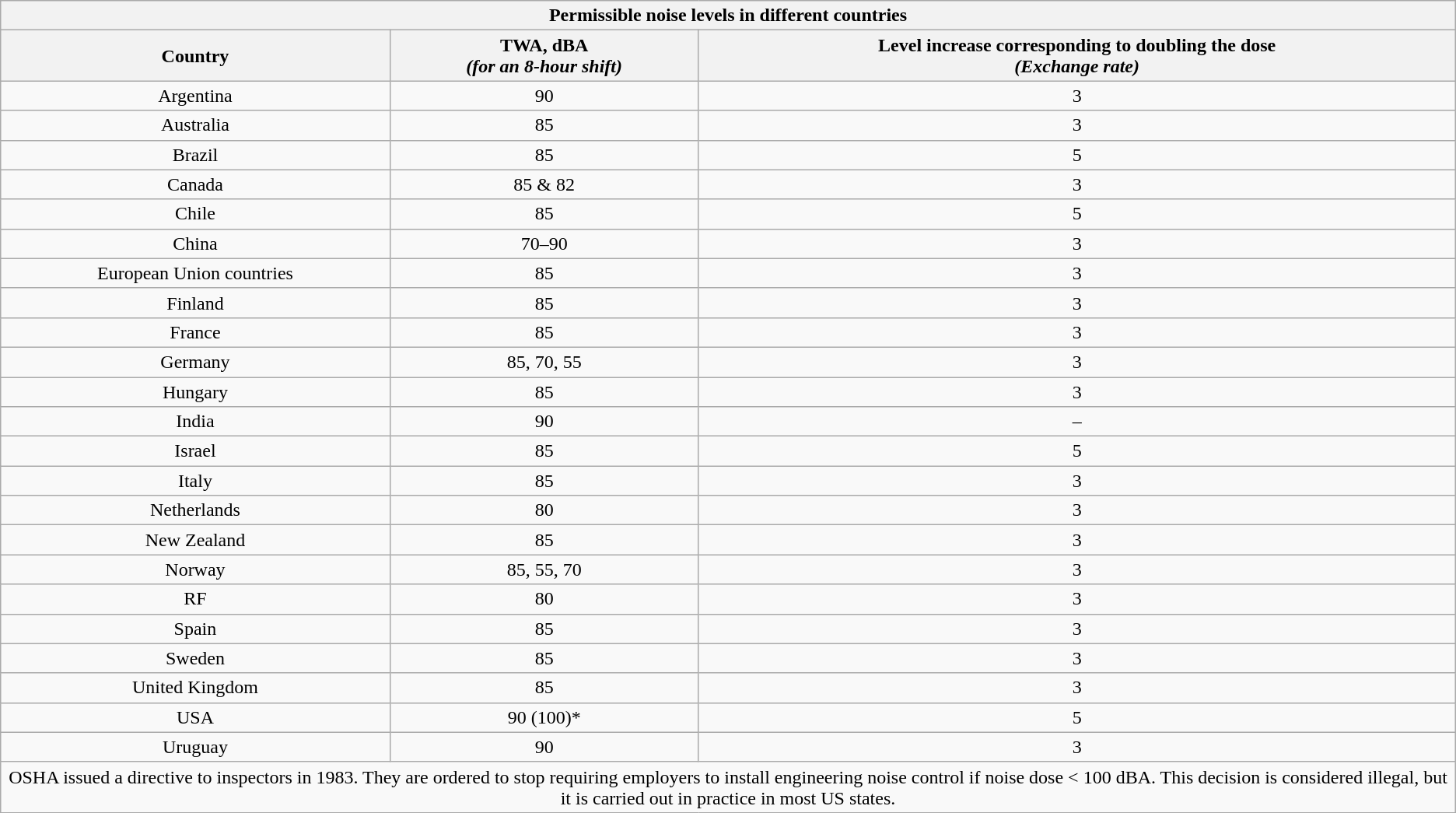<table class="wikitable collapsible collapsed" style="text-align:center">
<tr>
<th colspan="3">Permissible noise levels in different countries</th>
</tr>
<tr>
<th>Country</th>
<th>TWA, dBA<br><em>(for an 8-hour shift)</em></th>
<th>Level increase corresponding to doubling the dose<br><em>(Exchange rate)</em></th>
</tr>
<tr>
<td>Argentina</td>
<td>90</td>
<td>3</td>
</tr>
<tr>
<td>Australia</td>
<td>85</td>
<td>3</td>
</tr>
<tr>
<td>Brazil</td>
<td>85</td>
<td>5</td>
</tr>
<tr>
<td>Canada</td>
<td>85 & 82</td>
<td>3</td>
</tr>
<tr>
<td>Chile</td>
<td>85</td>
<td>5</td>
</tr>
<tr>
<td>China</td>
<td>70–90</td>
<td>3</td>
</tr>
<tr>
<td>European Union countries</td>
<td>85</td>
<td>3</td>
</tr>
<tr>
<td>Finland</td>
<td>85</td>
<td>3</td>
</tr>
<tr>
<td>France</td>
<td>85</td>
<td>3</td>
</tr>
<tr>
<td>Germany</td>
<td>85, 70, 55</td>
<td>3</td>
</tr>
<tr>
<td>Hungary</td>
<td>85</td>
<td>3</td>
</tr>
<tr>
<td>India</td>
<td>90</td>
<td>–</td>
</tr>
<tr>
<td>Israel</td>
<td>85</td>
<td>5</td>
</tr>
<tr>
<td>Italy</td>
<td>85</td>
<td>3</td>
</tr>
<tr>
<td>Netherlands</td>
<td>80</td>
<td>3</td>
</tr>
<tr>
<td>New Zealand</td>
<td>85</td>
<td>3</td>
</tr>
<tr>
<td>Norway</td>
<td>85, 55, 70</td>
<td>3</td>
</tr>
<tr>
<td>RF</td>
<td>80</td>
<td>3</td>
</tr>
<tr>
<td>Spain</td>
<td>85</td>
<td>3</td>
</tr>
<tr>
<td>Sweden</td>
<td>85</td>
<td>3</td>
</tr>
<tr>
<td>United Kingdom</td>
<td>85</td>
<td>3</td>
</tr>
<tr>
<td>USA</td>
<td>90 (100)*</td>
<td>5</td>
</tr>
<tr>
<td>Uruguay</td>
<td>90</td>
<td>3</td>
</tr>
<tr>
<td colspan="3">OSHA issued a directive to inspectors in 1983. They are ordered to stop requiring employers to install engineering noise control if noise dose < 100 dBA. This decision is considered illegal, but it is carried out in practice in most US states.</td>
</tr>
</table>
